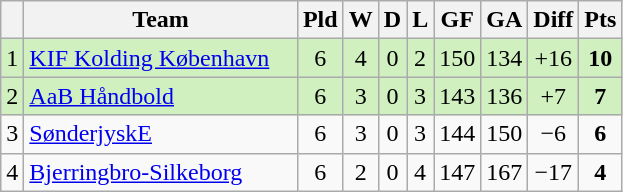<table class="wikitable sortable" style="text-align:center">
<tr>
<th></th>
<th width="175">Team</th>
<th>Pld</th>
<th>W</th>
<th>D</th>
<th>L</th>
<th>GF</th>
<th>GA</th>
<th>Diff</th>
<th>Pts</th>
</tr>
<tr style="background: #D0F0C0;">
<td>1</td>
<td align=left> <a href='#'>KIF Kolding København</a></td>
<td>6</td>
<td>4</td>
<td>0</td>
<td>2</td>
<td>150</td>
<td>134</td>
<td>+16</td>
<td><strong>10</strong></td>
</tr>
<tr style="background: #D0F0C0;">
<td>2</td>
<td align=left> <a href='#'>AaB Håndbold</a></td>
<td>6</td>
<td>3</td>
<td>0</td>
<td>3</td>
<td>143</td>
<td>136</td>
<td>+7</td>
<td><strong>7</strong></td>
</tr>
<tr>
<td>3</td>
<td align=left> <a href='#'>SønderjyskE</a></td>
<td>6</td>
<td>3</td>
<td>0</td>
<td>3</td>
<td>144</td>
<td>150</td>
<td>−6</td>
<td><strong>6</strong></td>
</tr>
<tr>
<td>4</td>
<td align=left> <a href='#'>Bjerringbro-Silkeborg</a></td>
<td>6</td>
<td>2</td>
<td>0</td>
<td>4</td>
<td>147</td>
<td>167</td>
<td>−17</td>
<td><strong>4</strong></td>
</tr>
</table>
